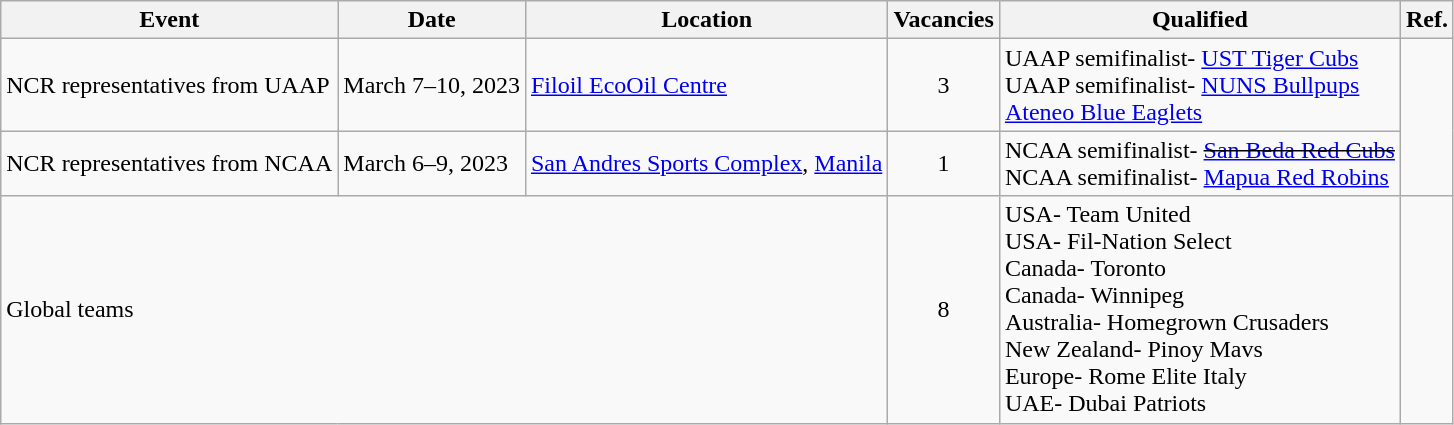<table class="wikitable">
<tr>
<th>Event</th>
<th>Date</th>
<th>Location</th>
<th>Vacancies</th>
<th>Qualified</th>
<th>Ref.</th>
</tr>
<tr>
<td>NCR representatives from UAAP</td>
<td>March 7–10, 2023</td>
<td><a href='#'>Filoil EcoOil Centre</a></td>
<td align="center">3</td>
<td>UAAP semifinalist- <a href='#'>UST Tiger Cubs</a><br>UAAP semifinalist- <a href='#'>NUNS Bullpups</a><br><a href='#'>Ateneo Blue Eaglets</a></td>
<td rowspan="2"></td>
</tr>
<tr>
<td>NCR representatives from NCAA</td>
<td>March 6–9, 2023</td>
<td><a href='#'>San Andres Sports Complex</a>, <a href='#'>Manila</a></td>
<td align="center">1</td>
<td>NCAA semifinalist- <s><a href='#'>San Beda Red Cubs</a></s><br>NCAA semifinalist- <a href='#'>Mapua Red Robins</a></td>
</tr>
<tr>
<td colspan="3">Global teams</td>
<td align="center">8</td>
<td>USA- Team United<br>USA- Fil-Nation Select<br>Canada- Toronto <br>Canada- Winnipeg<br>Australia- Homegrown Crusaders<br>New Zealand- Pinoy Mavs<br>Europe- Rome Elite Italy<br>UAE- Dubai Patriots</td>
<td></td>
</tr>
</table>
